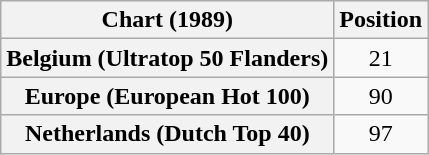<table class="wikitable plainrowheaders" style="text-align:center">
<tr>
<th scope="col">Chart (1989)</th>
<th scope="col">Position</th>
</tr>
<tr>
<th scope="row">Belgium (Ultratop 50 Flanders)</th>
<td>21</td>
</tr>
<tr>
<th scope="row">Europe (European Hot 100)</th>
<td style="text-align:center;">90</td>
</tr>
<tr>
<th scope="row">Netherlands (Dutch Top 40)</th>
<td>97</td>
</tr>
</table>
